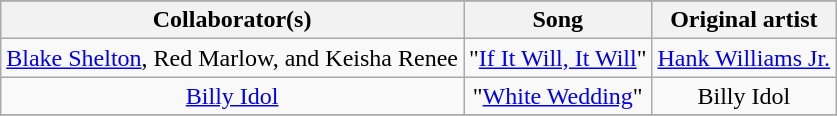<table class="wikitable" style="text-align:center;">
<tr>
</tr>
<tr>
<th>Collaborator(s)</th>
<th>Song</th>
<th>Original artist</th>
</tr>
<tr>
<td><a href='#'>Blake Shelton</a>, Red Marlow, and Keisha Renee</td>
<td>"<a href='#'>If It Will, It Will</a>"</td>
<td><a href='#'>Hank Williams Jr.</a></td>
</tr>
<tr>
<td><a href='#'>Billy Idol</a></td>
<td>"<a href='#'>White Wedding</a>"</td>
<td>Billy Idol</td>
</tr>
<tr>
</tr>
</table>
